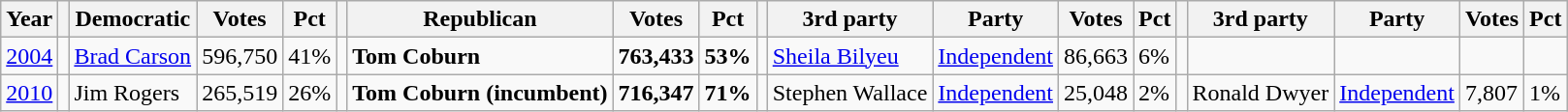<table class="wikitable" style="margin:0.5em ;">
<tr>
<th>Year</th>
<th></th>
<th>Democratic</th>
<th>Votes</th>
<th>Pct</th>
<th></th>
<th>Republican</th>
<th>Votes</th>
<th>Pct</th>
<th></th>
<th>3rd party</th>
<th>Party</th>
<th>Votes</th>
<th>Pct</th>
<th></th>
<th>3rd party</th>
<th>Party</th>
<th>Votes</th>
<th>Pct</th>
</tr>
<tr>
<td><a href='#'>2004</a></td>
<td></td>
<td><a href='#'>Brad Carson</a></td>
<td>596,750</td>
<td>41%</td>
<td></td>
<td><strong>Tom Coburn</strong></td>
<td><strong>763,433</strong></td>
<td><strong>53%</strong></td>
<td></td>
<td><a href='#'>Sheila Bilyeu</a></td>
<td><a href='#'>Independent</a></td>
<td>86,663</td>
<td>6%</td>
<td></td>
<td></td>
<td></td>
<td></td>
<td></td>
</tr>
<tr>
<td><a href='#'>2010</a></td>
<td></td>
<td>Jim Rogers</td>
<td>265,519</td>
<td>26%</td>
<td></td>
<td><strong>Tom Coburn</strong> <strong>(incumbent)</strong></td>
<td><strong>716,347</strong></td>
<td><strong>71%</strong></td>
<td></td>
<td>Stephen Wallace</td>
<td><a href='#'>Independent</a></td>
<td>25,048</td>
<td>2%</td>
<td></td>
<td>Ronald Dwyer</td>
<td><a href='#'>Independent</a></td>
<td>7,807</td>
<td>1%</td>
</tr>
</table>
